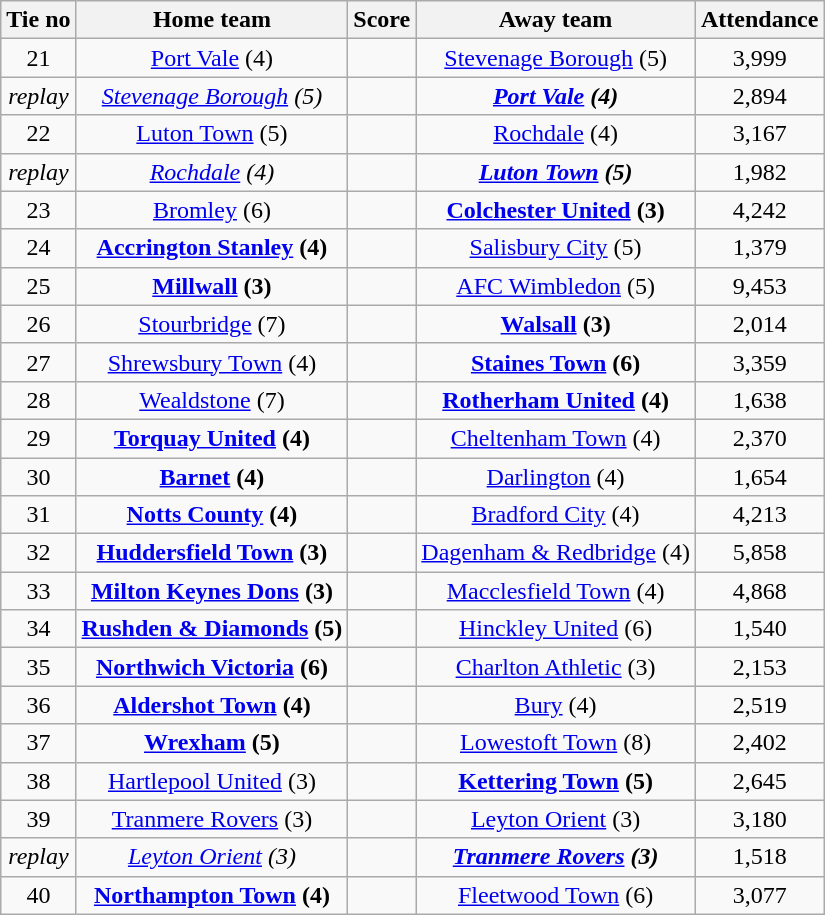<table class="wikitable" style="text-align:center">
<tr>
<th>Tie no</th>
<th>Home team</th>
<th>Score</th>
<th>Away team</th>
<th>Attendance</th>
</tr>
<tr>
<td>21</td>
<td><a href='#'>Port Vale</a> (4)</td>
<td></td>
<td><a href='#'>Stevenage Borough</a> (5)</td>
<td>3,999</td>
</tr>
<tr>
<td><em>replay</em></td>
<td><em><a href='#'>Stevenage Borough</a> (5)</em></td>
<td></td>
<td><strong><em><a href='#'>Port Vale</a> (4)</em></strong></td>
<td>2,894</td>
</tr>
<tr>
<td>22</td>
<td><a href='#'>Luton Town</a> (5)</td>
<td></td>
<td><a href='#'>Rochdale</a> (4)</td>
<td>3,167</td>
</tr>
<tr>
<td><em>replay</em></td>
<td><em><a href='#'>Rochdale</a> (4)</em></td>
<td></td>
<td><strong><em><a href='#'>Luton Town</a> (5)</em></strong></td>
<td>1,982</td>
</tr>
<tr>
<td>23</td>
<td><a href='#'>Bromley</a> (6)</td>
<td></td>
<td><strong><a href='#'>Colchester United</a> (3)</strong></td>
<td>4,242</td>
</tr>
<tr>
<td>24</td>
<td><strong><a href='#'>Accrington Stanley</a> (4)</strong></td>
<td></td>
<td><a href='#'>Salisbury City</a> (5)</td>
<td>1,379</td>
</tr>
<tr>
<td>25</td>
<td><strong><a href='#'>Millwall</a> (3)</strong></td>
<td></td>
<td><a href='#'>AFC Wimbledon</a> (5)</td>
<td>9,453</td>
</tr>
<tr>
<td>26</td>
<td><a href='#'>Stourbridge</a> (7)</td>
<td></td>
<td><strong><a href='#'>Walsall</a> (3)</strong></td>
<td>2,014</td>
</tr>
<tr>
<td>27</td>
<td><a href='#'>Shrewsbury Town</a> (4)</td>
<td></td>
<td><strong><a href='#'>Staines Town</a> (6)</strong></td>
<td>3,359</td>
</tr>
<tr>
<td>28</td>
<td><a href='#'>Wealdstone</a> (7)</td>
<td></td>
<td><strong><a href='#'>Rotherham United</a> (4)</strong></td>
<td>1,638</td>
</tr>
<tr>
<td>29</td>
<td><strong><a href='#'>Torquay United</a> (4)</strong></td>
<td></td>
<td><a href='#'>Cheltenham Town</a> (4)</td>
<td>2,370</td>
</tr>
<tr>
<td>30</td>
<td><strong><a href='#'>Barnet</a> (4)</strong></td>
<td></td>
<td><a href='#'>Darlington</a> (4)</td>
<td>1,654</td>
</tr>
<tr>
<td>31</td>
<td><strong><a href='#'>Notts County</a> (4)</strong></td>
<td></td>
<td><a href='#'>Bradford City</a> (4)</td>
<td>4,213</td>
</tr>
<tr>
<td>32</td>
<td><strong><a href='#'>Huddersfield Town</a> (3)</strong></td>
<td></td>
<td><a href='#'>Dagenham & Redbridge</a> (4)</td>
<td>5,858</td>
</tr>
<tr>
<td>33</td>
<td><strong><a href='#'>Milton Keynes Dons</a> (3)</strong></td>
<td></td>
<td><a href='#'>Macclesfield Town</a> (4)</td>
<td>4,868</td>
</tr>
<tr>
<td>34</td>
<td><strong><a href='#'>Rushden & Diamonds</a> (5)</strong></td>
<td></td>
<td><a href='#'>Hinckley United</a> (6)</td>
<td>1,540</td>
</tr>
<tr>
<td>35</td>
<td><strong><a href='#'>Northwich Victoria</a> (6)</strong></td>
<td></td>
<td><a href='#'>Charlton Athletic</a> (3)</td>
<td>2,153</td>
</tr>
<tr>
<td>36</td>
<td><strong><a href='#'>Aldershot Town</a> (4)</strong></td>
<td></td>
<td><a href='#'>Bury</a> (4)</td>
<td>2,519</td>
</tr>
<tr>
<td>37</td>
<td><strong><a href='#'>Wrexham</a> (5)</strong></td>
<td></td>
<td><a href='#'>Lowestoft Town</a> (8)</td>
<td>2,402</td>
</tr>
<tr>
<td>38</td>
<td><a href='#'>Hartlepool United</a> (3)</td>
<td></td>
<td><strong><a href='#'>Kettering Town</a> (5)</strong></td>
<td>2,645</td>
</tr>
<tr>
<td>39</td>
<td><a href='#'>Tranmere Rovers</a> (3)</td>
<td></td>
<td><a href='#'>Leyton Orient</a> (3)</td>
<td>3,180</td>
</tr>
<tr>
<td><em>replay</em></td>
<td><em><a href='#'>Leyton Orient</a> (3)</em></td>
<td></td>
<td><strong><em><a href='#'>Tranmere Rovers</a> (3)</em></strong></td>
<td>1,518</td>
</tr>
<tr>
<td>40</td>
<td><strong><a href='#'>Northampton Town</a> (4)</strong></td>
<td></td>
<td><a href='#'>Fleetwood Town</a> (6)</td>
<td>3,077</td>
</tr>
</table>
